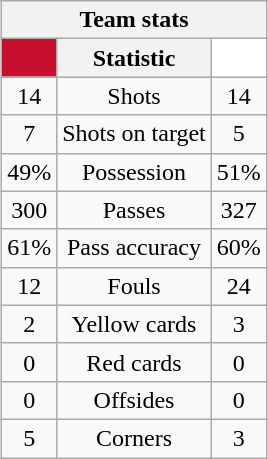<table class="wikitable" style="margin-left: auto; margin-right: auto; border: none; text-align:center;">
<tr>
<th colspan=3>Team stats</th>
</tr>
<tr>
<th style="background: #C8102E; color: #FFFFFF;"> <a href='#'></a></th>
<th>Statistic</th>
<th style="background: #FFFFFF; color: #000000;"> <a href='#'></a></th>
</tr>
<tr>
<td>14</td>
<td>Shots</td>
<td>14</td>
</tr>
<tr>
<td>7</td>
<td>Shots on target</td>
<td>5</td>
</tr>
<tr>
<td>49%</td>
<td>Possession</td>
<td>51%</td>
</tr>
<tr>
<td>300</td>
<td>Passes</td>
<td>327</td>
</tr>
<tr>
<td>61%</td>
<td>Pass accuracy</td>
<td>60%</td>
</tr>
<tr>
<td>12</td>
<td>Fouls</td>
<td>24</td>
</tr>
<tr>
<td>2</td>
<td>Yellow cards</td>
<td>3</td>
</tr>
<tr>
<td>0</td>
<td>Red cards</td>
<td>0</td>
</tr>
<tr>
<td>0</td>
<td>Offsides</td>
<td>0</td>
</tr>
<tr>
<td>5</td>
<td>Corners</td>
<td>3</td>
</tr>
</table>
